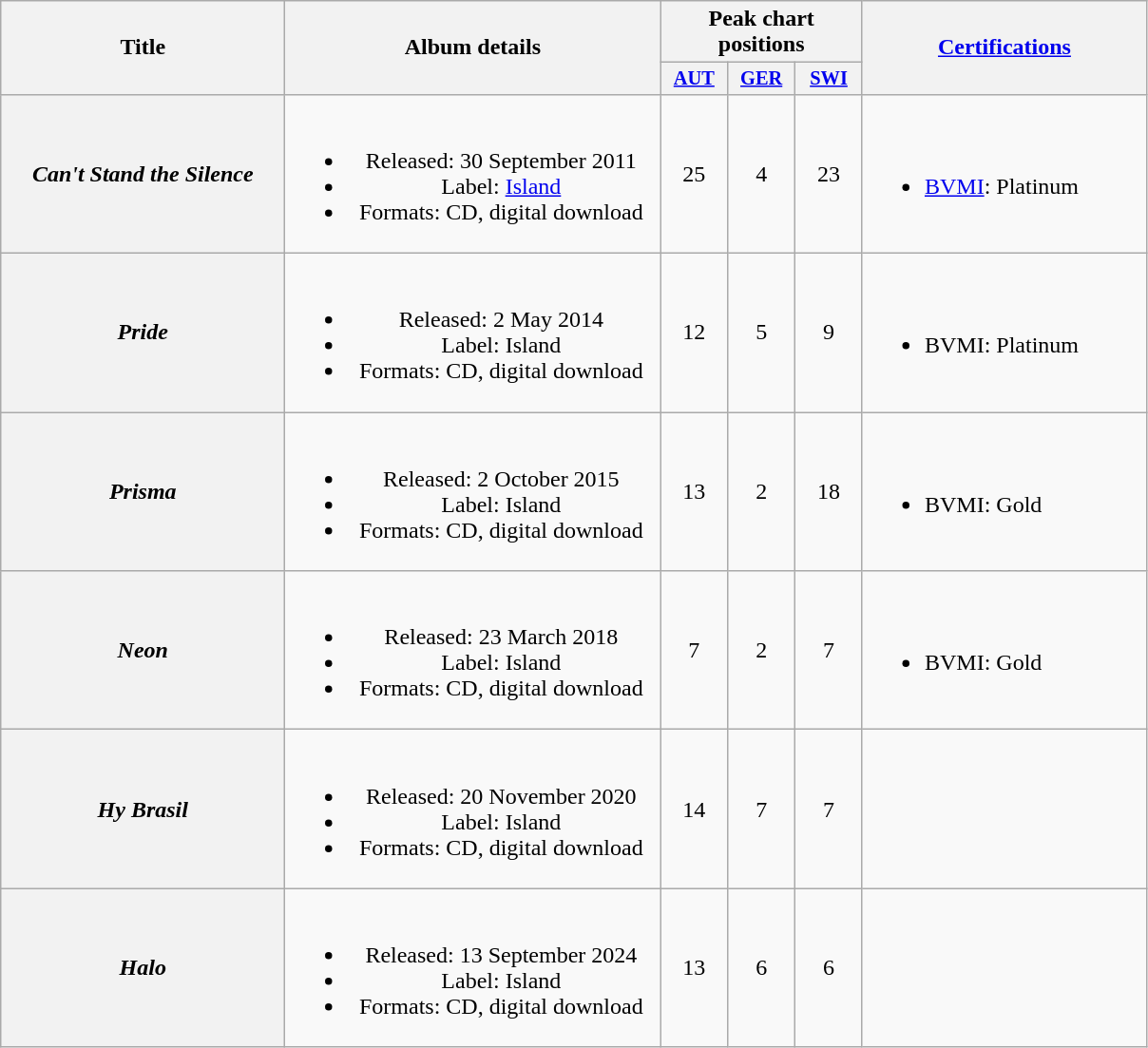<table class="wikitable plainrowheaders" style="text-align:center;" border="1">
<tr>
<th scope="col" rowspan="2" style="width:12em;">Title</th>
<th scope="col" rowspan="2" style="width:16em;">Album details</th>
<th scope="col" colspan="3">Peak chart positions</th>
<th scope="col" rowspan="2" style="width:12em;"><a href='#'>Certifications</a></th>
</tr>
<tr>
<th style="width:3em;font-size:85%"><a href='#'>AUT</a><br></th>
<th style="width:3em;font-size:85%"><a href='#'>GER</a><br></th>
<th style="width:3em;font-size:85%"><a href='#'>SWI</a><br></th>
</tr>
<tr>
<th scope="row"><em>Can't Stand the Silence</em></th>
<td><br><ul><li>Released: 30 September 2011</li><li>Label: <a href='#'>Island</a></li><li>Formats: CD, digital download</li></ul></td>
<td>25</td>
<td>4</td>
<td>23</td>
<td align="left"><br><ul><li><a href='#'>BVMI</a>: Platinum</li></ul></td>
</tr>
<tr>
<th scope="row"><em>Pride</em></th>
<td><br><ul><li>Released: 2 May 2014</li><li>Label: Island</li><li>Formats: CD, digital download</li></ul></td>
<td>12</td>
<td>5</td>
<td>9</td>
<td align="left"><br><ul><li>BVMI: Platinum</li></ul></td>
</tr>
<tr>
<th scope="row"><em>Prisma</em></th>
<td><br><ul><li>Released: 2 October 2015</li><li>Label: Island</li><li>Formats:  CD, digital download</li></ul></td>
<td>13</td>
<td>2</td>
<td>18</td>
<td align="left"><br><ul><li>BVMI: Gold</li></ul></td>
</tr>
<tr>
<th scope="row"><em>Neon</em></th>
<td><br><ul><li>Released: 23 March 2018</li><li>Label: Island</li><li>Formats:  CD, digital download</li></ul></td>
<td>7</td>
<td>2</td>
<td>7</td>
<td align="left"><br><ul><li>BVMI: Gold</li></ul></td>
</tr>
<tr>
<th scope="row"><em>Hy Brasil</em></th>
<td><br><ul><li>Released: 20 November 2020</li><li>Label: Island</li><li>Formats:  CD, digital download</li></ul></td>
<td>14</td>
<td>7</td>
<td>7</td>
<td align="left"></td>
</tr>
<tr>
<th scope="row"><em>Halo</em></th>
<td><br><ul><li>Released: 13 September 2024</li><li>Label: Island</li><li>Formats:  CD, digital download</li></ul></td>
<td>13</td>
<td>6</td>
<td>6</td>
<td align="left"></td>
</tr>
</table>
